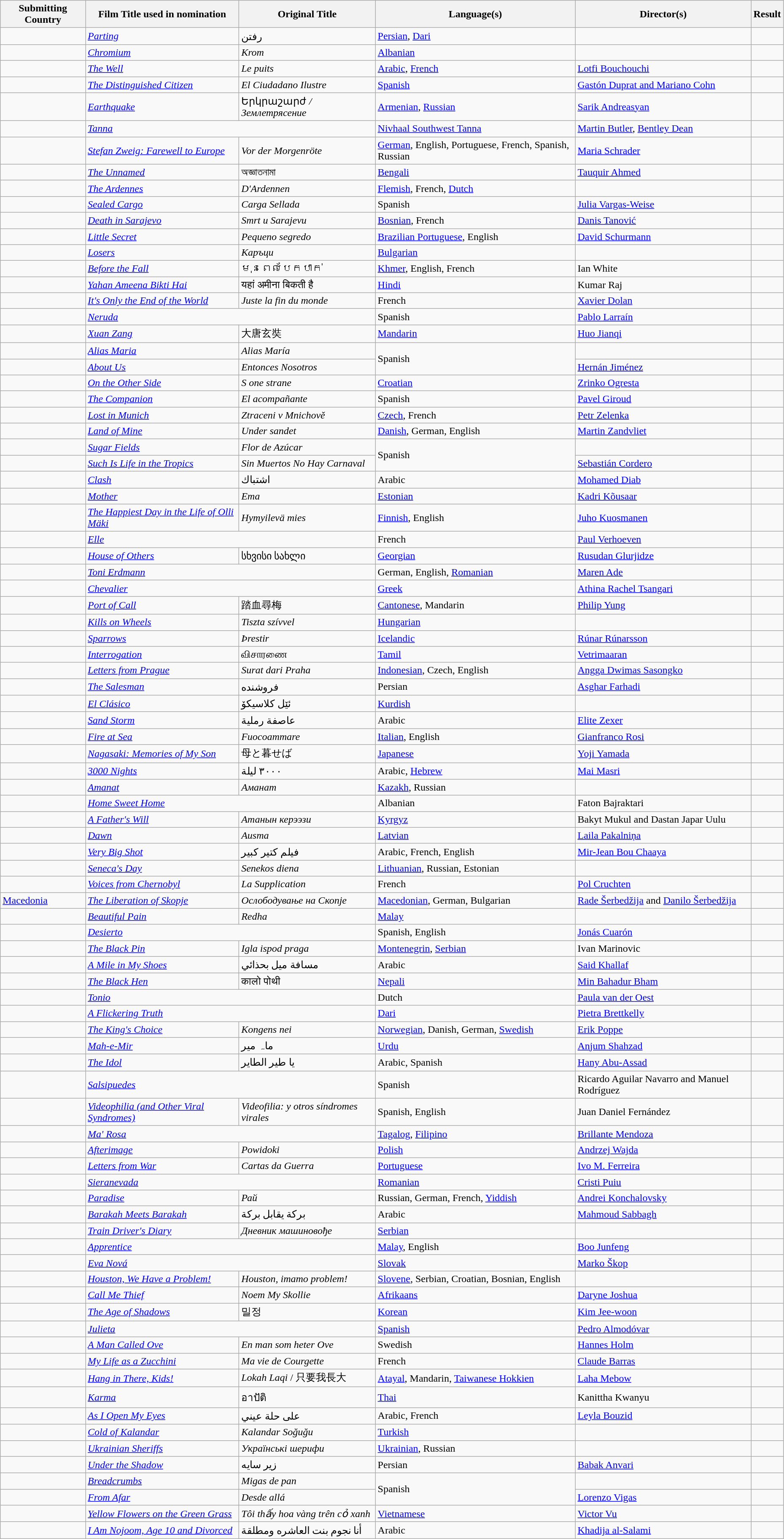<table class="wikitable sortable" width="98%" style="background:#f">
<tr>
<th>Submitting Country</th>
<th>Film Title used in nomination</th>
<th>Original Title</th>
<th>Language(s)</th>
<th>Director(s)</th>
<th>Result</th>
</tr>
<tr>
<td></td>
<td><em><a href='#'>Parting</a></em></td>
<td>رفتن</td>
<td><a href='#'>Persian</a>, <a href='#'>Dari</a></td>
<td></td>
<td></td>
</tr>
<tr>
<td></td>
<td><em><a href='#'>Chromium</a></em></td>
<td><em>Krom</em></td>
<td><a href='#'>Albanian</a></td>
<td></td>
<td></td>
</tr>
<tr>
<td></td>
<td><em><a href='#'>The Well</a></em></td>
<td><em>Le puits</em></td>
<td><a href='#'>Arabic</a>, <a href='#'>French</a></td>
<td><a href='#'>Lotfi Bouchouchi</a></td>
<td></td>
</tr>
<tr>
<td></td>
<td><em><a href='#'>The Distinguished Citizen</a></em></td>
<td><em>El Ciudadano Ilustre</em></td>
<td><a href='#'>Spanish</a></td>
<td><a href='#'>Gastón Duprat and Mariano Cohn</a></td>
<td></td>
</tr>
<tr>
<td></td>
<td><em><a href='#'>Earthquake</a></em></td>
<td>Երկրաշարժ <em>/ Землетрясение</em></td>
<td><a href='#'>Armenian</a>, <a href='#'>Russian</a></td>
<td><a href='#'>Sarik Andreasyan</a></td>
<td></td>
</tr>
<tr>
<td></td>
<td colspan="2"><em><a href='#'>Tanna</a></em></td>
<td><a href='#'>Nivhaal Southwest Tanna</a></td>
<td><a href='#'>Martin Butler</a>, <a href='#'>Bentley Dean</a></td>
<td></td>
</tr>
<tr>
<td></td>
<td><em><a href='#'>Stefan Zweig: Farewell to Europe</a></em></td>
<td><em>Vor der Morgenröte</em></td>
<td><a href='#'>German</a>, English, Portuguese, French, Spanish, Russian</td>
<td><a href='#'>Maria Schrader</a></td>
<td></td>
</tr>
<tr>
<td></td>
<td><em><a href='#'>The Unnamed</a></em></td>
<td>অজ্ঞাতনামা</td>
<td><a href='#'>Bengali</a></td>
<td><a href='#'>Tauquir Ahmed</a></td>
<td></td>
</tr>
<tr>
<td></td>
<td><em><a href='#'>The Ardennes</a></em></td>
<td><em>D'Ardennen</em></td>
<td><a href='#'>Flemish</a>, French, <a href='#'>Dutch</a></td>
<td></td>
<td></td>
</tr>
<tr>
<td></td>
<td><em><a href='#'>Sealed Cargo</a></em></td>
<td><em>Carga Sellada</em></td>
<td>Spanish</td>
<td><a href='#'>Julia Vargas-Weise</a></td>
<td></td>
</tr>
<tr>
<td></td>
<td><em><a href='#'>Death in Sarajevo</a></em></td>
<td><em>Smrt u Sarajevu</em></td>
<td><a href='#'>Bosnian</a>, French</td>
<td><a href='#'>Danis Tanović</a></td>
<td></td>
</tr>
<tr>
<td></td>
<td><em><a href='#'>Little Secret</a></em></td>
<td><em>Pequeno segredo</em></td>
<td><a href='#'>Brazilian Portuguese</a>, English</td>
<td><a href='#'>David Schurmann</a></td>
<td></td>
</tr>
<tr>
<td></td>
<td><em><a href='#'>Losers</a></em></td>
<td><em>Каръци</em></td>
<td><a href='#'>Bulgarian</a></td>
<td></td>
<td></td>
</tr>
<tr>
<td></td>
<td><em><a href='#'>Before the Fall</a></em></td>
<td>មុនពេលបែកបាក់</td>
<td><a href='#'>Khmer</a>, English, French</td>
<td>Ian White</td>
<td></td>
</tr>
<tr>
<td></td>
<td><em><a href='#'>Yahan Ameena Bikti Hai</a></em></td>
<td>यहां अमीना बिकती है</td>
<td><a href='#'>Hindi</a></td>
<td>Kumar Raj</td>
<td></td>
</tr>
<tr>
<td></td>
<td><em><a href='#'>It's Only the End of the World</a></em></td>
<td><em>Juste la fin du monde</em></td>
<td>French</td>
<td><a href='#'>Xavier Dolan</a></td>
<td></td>
</tr>
<tr>
<td></td>
<td colspan="2"><em><a href='#'>Neruda</a></em></td>
<td>Spanish</td>
<td><a href='#'>Pablo Larraín</a></td>
<td></td>
</tr>
<tr>
<td></td>
<td><em><a href='#'>Xuan Zang</a></em></td>
<td>大唐玄奘</td>
<td><a href='#'>Mandarin</a></td>
<td><a href='#'>Huo Jianqi</a></td>
<td></td>
</tr>
<tr>
<td></td>
<td><em><a href='#'>Alias Maria</a></em></td>
<td><em>Alias María</em></td>
<td rowspan="2">Spanish</td>
<td></td>
<td></td>
</tr>
<tr>
<td></td>
<td><em><a href='#'>About Us</a></em></td>
<td><em>Entonces Nosotros</em></td>
<td><a href='#'>Hernán Jiménez</a></td>
<td></td>
</tr>
<tr>
<td></td>
<td><em><a href='#'>On the Other Side</a></em></td>
<td><em>S one strane</em></td>
<td><a href='#'>Croatian</a></td>
<td><a href='#'>Zrinko Ogresta</a></td>
<td></td>
</tr>
<tr>
<td></td>
<td><em><a href='#'>The Companion</a></em></td>
<td><em>El acompañante</em></td>
<td>Spanish</td>
<td><a href='#'>Pavel Giroud</a></td>
<td></td>
</tr>
<tr>
<td></td>
<td><em><a href='#'>Lost in Munich</a></em></td>
<td><em>Ztraceni v Mnichově</em></td>
<td><a href='#'>Czech</a>, French</td>
<td><a href='#'>Petr Zelenka</a></td>
<td></td>
</tr>
<tr>
<td></td>
<td><em><a href='#'>Land of Mine</a></em></td>
<td><em>Under sandet</em></td>
<td><a href='#'>Danish</a>, German, English</td>
<td><a href='#'>Martin Zandvliet</a></td>
<td></td>
</tr>
<tr>
<td></td>
<td><em><a href='#'>Sugar Fields</a></em></td>
<td><em>Flor de Azúcar</em></td>
<td rowspan="2">Spanish</td>
<td></td>
<td></td>
</tr>
<tr>
<td></td>
<td><em><a href='#'>Such Is Life in the Tropics</a></em></td>
<td><em>Sin Muertos No Hay Carnaval</em></td>
<td><a href='#'>Sebastián Cordero</a></td>
<td></td>
</tr>
<tr>
<td></td>
<td><em><a href='#'>Clash</a></em></td>
<td>اشتباك</td>
<td>Arabic</td>
<td><a href='#'>Mohamed Diab</a></td>
<td></td>
</tr>
<tr>
<td></td>
<td><em><a href='#'>Mother</a></em></td>
<td><em>Ema</em></td>
<td><a href='#'>Estonian</a></td>
<td><a href='#'>Kadri Kõusaar</a></td>
<td></td>
</tr>
<tr>
<td></td>
<td><em><a href='#'>The Happiest Day in the Life of Olli Mäki</a></em></td>
<td><em>Hymyilevä mies</em></td>
<td><a href='#'>Finnish</a>, English</td>
<td><a href='#'>Juho Kuosmanen</a></td>
<td></td>
</tr>
<tr>
<td></td>
<td colspan="2"><em><a href='#'>Elle</a></em></td>
<td>French</td>
<td><a href='#'>Paul Verhoeven</a></td>
<td></td>
</tr>
<tr>
<td></td>
<td><em><a href='#'>House of Others</a></em></td>
<td>სხვისი სახლი</td>
<td><a href='#'>Georgian</a></td>
<td><a href='#'>Rusudan Glurjidze</a></td>
<td></td>
</tr>
<tr>
<td></td>
<td colspan="2"><em><a href='#'>Toni Erdmann</a></em></td>
<td>German, English, <a href='#'>Romanian</a></td>
<td><a href='#'>Maren Ade</a></td>
<td></td>
</tr>
<tr>
<td></td>
<td colspan="2"><em><a href='#'>Chevalier</a></em></td>
<td><a href='#'>Greek</a></td>
<td><a href='#'>Athina Rachel Tsangari</a></td>
<td></td>
</tr>
<tr>
<td></td>
<td><em><a href='#'>Port of Call</a></em></td>
<td>踏血尋梅</td>
<td><a href='#'>Cantonese</a>, Mandarin</td>
<td><a href='#'>Philip Yung</a></td>
<td></td>
</tr>
<tr>
<td></td>
<td><em><a href='#'>Kills on Wheels</a></em></td>
<td><em>Tiszta szívvel</em></td>
<td><a href='#'>Hungarian</a></td>
<td></td>
<td></td>
</tr>
<tr>
<td></td>
<td><em><a href='#'>Sparrows</a></em></td>
<td><em>Þrestir</em></td>
<td><a href='#'>Icelandic</a></td>
<td><a href='#'>Rúnar Rúnarsson</a></td>
<td></td>
</tr>
<tr>
<td></td>
<td><em><a href='#'>Interrogation</a></em></td>
<td>விசாரணை</td>
<td><a href='#'>Tamil</a></td>
<td><a href='#'>Vetrimaaran</a></td>
<td></td>
</tr>
<tr>
<td></td>
<td><em><a href='#'>Letters from Prague</a></em></td>
<td><em>Surat dari Praha</em></td>
<td><a href='#'>Indonesian</a>, Czech, English</td>
<td><a href='#'>Angga Dwimas Sasongko</a></td>
<td></td>
</tr>
<tr>
<td></td>
<td><em><a href='#'>The Salesman</a></em></td>
<td>فروشنده</td>
<td>Persian</td>
<td><a href='#'>Asghar Farhadi</a></td>
<td></td>
</tr>
<tr>
<td></td>
<td><em><a href='#'>El Clásico</a></em></td>
<td>ئێل کلاسیکۆ</td>
<td><a href='#'>Kurdish</a></td>
<td></td>
<td></td>
</tr>
<tr>
<td></td>
<td><em><a href='#'>Sand Storm</a></em></td>
<td>عاصفة رملية</td>
<td>Arabic</td>
<td><a href='#'>Elite Zexer</a></td>
<td></td>
</tr>
<tr>
<td></td>
<td><em><a href='#'>Fire at Sea</a></em></td>
<td><em>Fuocoammare</em></td>
<td><a href='#'>Italian</a>, English</td>
<td><a href='#'>Gianfranco Rosi</a></td>
<td></td>
</tr>
<tr>
<td></td>
<td><em><a href='#'>Nagasaki: Memories of My Son</a></em></td>
<td>母と暮せば</td>
<td><a href='#'>Japanese</a></td>
<td><a href='#'>Yoji Yamada</a></td>
<td></td>
</tr>
<tr>
<td></td>
<td><em><a href='#'>3000 Nights</a></em></td>
<td>٣٠٠٠ ليلة</td>
<td>Arabic, <a href='#'>Hebrew</a></td>
<td><a href='#'>Mai Masri</a></td>
<td></td>
</tr>
<tr>
<td></td>
<td><em><a href='#'>Amanat</a></em></td>
<td><em>Аманат</em></td>
<td><a href='#'>Kazakh</a>, Russian</td>
<td></td>
<td></td>
</tr>
<tr>
<td></td>
<td colspan="2"><em><a href='#'>Home Sweet Home</a></em></td>
<td>Albanian</td>
<td>Faton Bajraktari</td>
<td></td>
</tr>
<tr>
<td></td>
<td><em><a href='#'>A Father's Will</a></em></td>
<td><em>Атанын керээзи</em></td>
<td><a href='#'>Kyrgyz</a></td>
<td>Bakyt Mukul and Dastan Japar Uulu</td>
<td></td>
</tr>
<tr>
<td></td>
<td><em><a href='#'>Dawn</a></em></td>
<td><em>Ausma</em></td>
<td><a href='#'>Latvian</a></td>
<td><a href='#'>Laila Pakalniņa</a></td>
<td></td>
</tr>
<tr>
<td></td>
<td><em><a href='#'>Very Big Shot</a></em></td>
<td>فيلم كتير كبير</td>
<td>Arabic, French, English</td>
<td><a href='#'>Mir-Jean Bou Chaaya</a></td>
<td></td>
</tr>
<tr>
<td></td>
<td><em><a href='#'>Seneca's Day</a></em></td>
<td><em>Senekos diena</em></td>
<td><a href='#'>Lithuanian</a>, Russian, Estonian</td>
<td></td>
<td></td>
</tr>
<tr>
<td></td>
<td><em><a href='#'>Voices from Chernobyl</a></em></td>
<td><em>La Supplication</em></td>
<td>French</td>
<td><a href='#'>Pol Cruchten</a></td>
<td></td>
</tr>
<tr>
<td data-sort-value="Macedonia"> <a href='#'>Macedonia</a></td>
<td><em><a href='#'>The Liberation of Skopje</a></em></td>
<td><em>Ослободување на Скопје</em></td>
<td><a href='#'>Macedonian</a>, German, Bulgarian</td>
<td><a href='#'>Rade Šerbedžija</a> and <a href='#'>Danilo Šerbedžija</a></td>
<td></td>
</tr>
<tr>
<td></td>
<td><em><a href='#'>Beautiful Pain</a></em></td>
<td><em>Redha</em></td>
<td><a href='#'>Malay</a></td>
<td></td>
<td></td>
</tr>
<tr>
<td></td>
<td colspan="2"><em><a href='#'>Desierto</a></em></td>
<td>Spanish, English</td>
<td><a href='#'>Jonás Cuarón</a></td>
<td></td>
</tr>
<tr>
<td></td>
<td><em><a href='#'>The Black Pin</a></em></td>
<td><em>Igla ispod praga</em></td>
<td><a href='#'>Montenegrin</a>, <a href='#'>Serbian</a></td>
<td>Ivan Marinovic</td>
<td></td>
</tr>
<tr>
<td></td>
<td><em><a href='#'>A Mile in My Shoes</a></em></td>
<td>مسافة ميل بحذائي</td>
<td>Arabic</td>
<td><a href='#'>Said Khallaf</a></td>
<td></td>
</tr>
<tr>
<td></td>
<td><em><a href='#'>The Black Hen</a></em></td>
<td>कालो पोथी</td>
<td><a href='#'>Nepali</a></td>
<td><a href='#'>Min Bahadur Bham</a></td>
<td></td>
</tr>
<tr>
<td></td>
<td colspan="2"><em><a href='#'>Tonio</a></em></td>
<td>Dutch</td>
<td><a href='#'>Paula van der Oest</a></td>
<td></td>
</tr>
<tr>
<td></td>
<td colspan="2"><em><a href='#'>A Flickering Truth</a></em></td>
<td><a href='#'>Dari</a></td>
<td><a href='#'>Pietra Brettkelly</a></td>
<td></td>
</tr>
<tr>
<td></td>
<td><em><a href='#'>The King's Choice</a></em></td>
<td><em>Kongens nei</em></td>
<td><a href='#'>Norwegian</a>, Danish, German, <a href='#'>Swedish</a></td>
<td><a href='#'>Erik Poppe</a></td>
<td></td>
</tr>
<tr>
<td></td>
<td><em><a href='#'>Mah-e-Mir</a></em></td>
<td>ماہ میر</td>
<td><a href='#'>Urdu</a></td>
<td><a href='#'>Anjum Shahzad</a></td>
<td></td>
</tr>
<tr>
<td></td>
<td><em><a href='#'>The Idol</a></em></td>
<td>يا طير الطاير</td>
<td>Arabic, Spanish</td>
<td><a href='#'>Hany Abu-Assad</a></td>
<td></td>
</tr>
<tr>
<td></td>
<td colspan="2"><em><a href='#'>Salsipuedes</a></em></td>
<td>Spanish</td>
<td>Ricardo Aguilar Navarro and Manuel Rodríguez</td>
<td></td>
</tr>
<tr>
<td></td>
<td><em><a href='#'>Videophilia (and Other Viral Syndromes)</a></em></td>
<td><em>Videofilia: y otros síndromes virales</em></td>
<td>Spanish, English</td>
<td>Juan Daniel Fernández</td>
<td></td>
</tr>
<tr>
<td></td>
<td colspan="2"><em><a href='#'>Ma' Rosa</a></em></td>
<td><a href='#'>Tagalog</a>, <a href='#'>Filipino</a></td>
<td><a href='#'>Brillante Mendoza</a></td>
<td></td>
</tr>
<tr>
<td></td>
<td><em><a href='#'>Afterimage</a></em></td>
<td><em>Powidoki</em></td>
<td><a href='#'>Polish</a></td>
<td><a href='#'>Andrzej Wajda</a></td>
<td></td>
</tr>
<tr>
<td></td>
<td><em><a href='#'>Letters from War</a></em></td>
<td><em>Cartas da Guerra</em></td>
<td><a href='#'>Portuguese</a></td>
<td><a href='#'>Ivo M. Ferreira</a></td>
<td></td>
</tr>
<tr>
<td></td>
<td colspan="2"><em><a href='#'>Sieranevada</a></em></td>
<td><a href='#'>Romanian</a></td>
<td><a href='#'>Cristi Puiu</a></td>
<td></td>
</tr>
<tr>
<td></td>
<td><em><a href='#'>Paradise</a></em></td>
<td><em>Рай</em></td>
<td>Russian, German, French, <a href='#'>Yiddish</a></td>
<td><a href='#'>Andrei Konchalovsky</a></td>
<td></td>
</tr>
<tr>
<td></td>
<td><em><a href='#'>Barakah Meets Barakah</a></em></td>
<td>بركة يقابل بركة</td>
<td>Arabic</td>
<td><a href='#'>Mahmoud Sabbagh</a></td>
<td></td>
</tr>
<tr>
<td></td>
<td><em><a href='#'>Train Driver's Diary</a></em></td>
<td><em>Дневник машиновође</em></td>
<td><a href='#'>Serbian</a></td>
<td></td>
<td></td>
</tr>
<tr>
<td></td>
<td colspan="2"><em><a href='#'>Apprentice</a></em></td>
<td><a href='#'>Malay</a>, English</td>
<td><a href='#'>Boo Junfeng</a></td>
<td></td>
</tr>
<tr>
<td></td>
<td colspan="2"><em><a href='#'>Eva Nová</a></em></td>
<td><a href='#'>Slovak</a></td>
<td><a href='#'>Marko Škop</a></td>
<td></td>
</tr>
<tr>
<td></td>
<td><em><a href='#'>Houston, We Have a Problem!</a></em></td>
<td><em>Houston, imamo problem!</em></td>
<td><a href='#'>Slovene</a>, Serbian, Croatian, Bosnian, English</td>
<td></td>
<td></td>
</tr>
<tr>
<td></td>
<td><em><a href='#'>Call Me Thief</a></em></td>
<td><em>Noem My Skollie</em></td>
<td><a href='#'>Afrikaans</a></td>
<td><a href='#'>Daryne Joshua</a></td>
<td></td>
</tr>
<tr>
<td></td>
<td><em><a href='#'>The Age of Shadows</a></em></td>
<td>밀정</td>
<td><a href='#'>Korean</a></td>
<td><a href='#'>Kim Jee-woon</a></td>
<td></td>
</tr>
<tr>
<td></td>
<td colspan="2"><em><a href='#'>Julieta</a></em></td>
<td><a href='#'>Spanish</a></td>
<td><a href='#'>Pedro Almodóvar</a></td>
<td></td>
</tr>
<tr>
<td></td>
<td><em><a href='#'>A Man Called Ove</a></em></td>
<td><em>En man som heter Ove</em></td>
<td>Swedish</td>
<td><a href='#'>Hannes Holm</a></td>
<td></td>
</tr>
<tr>
<td></td>
<td><em><a href='#'>My Life as a Zucchini</a></em></td>
<td><em>Ma vie de Courgette</em></td>
<td>French</td>
<td><a href='#'>Claude Barras</a></td>
<td></td>
</tr>
<tr>
<td></td>
<td><em><a href='#'>Hang in There, Kids!</a></em></td>
<td><em>Lokah Laqi</em> / 只要我長大</td>
<td><a href='#'>Atayal</a>, Mandarin, <a href='#'>Taiwanese Hokkien</a></td>
<td><a href='#'>Laha Mebow</a></td>
<td></td>
</tr>
<tr>
<td></td>
<td><em><a href='#'>Karma</a></em></td>
<td>อาปัติ</td>
<td><a href='#'>Thai</a></td>
<td>Kanittha Kwanyu</td>
<td></td>
</tr>
<tr>
<td></td>
<td><em><a href='#'>As I Open My Eyes</a></em></td>
<td>على حلة عيني</td>
<td>Arabic, French</td>
<td><a href='#'>Leyla Bouzid</a></td>
<td></td>
</tr>
<tr>
<td></td>
<td><em><a href='#'>Cold of Kalandar</a></em></td>
<td><em>Kalandar Soğuğu</em></td>
<td><a href='#'>Turkish</a></td>
<td></td>
<td></td>
</tr>
<tr>
<td></td>
<td><em><a href='#'>Ukrainian Sheriffs</a></em></td>
<td><em>Українські шерифи</em></td>
<td><a href='#'>Ukrainian</a>, Russian</td>
<td></td>
<td></td>
</tr>
<tr>
<td></td>
<td><em><a href='#'>Under the Shadow</a></em></td>
<td>زیر سایه</td>
<td>Persian</td>
<td><a href='#'>Babak Anvari</a></td>
<td></td>
</tr>
<tr>
<td></td>
<td><em><a href='#'>Breadcrumbs</a></em></td>
<td><em>Migas de pan</em></td>
<td rowspan="2">Spanish</td>
<td></td>
<td></td>
</tr>
<tr>
<td></td>
<td><em><a href='#'>From Afar</a></em></td>
<td><em>Desde allá</em></td>
<td><a href='#'>Lorenzo Vigas</a></td>
<td></td>
</tr>
<tr>
<td></td>
<td><em><a href='#'>Yellow Flowers on the Green Grass</a></em></td>
<td><em>Tôi thấy hoa vàng trên cỏ xanh</em></td>
<td><a href='#'>Vietnamese</a></td>
<td><a href='#'>Victor Vu</a></td>
<td></td>
</tr>
<tr>
<td></td>
<td><em><a href='#'>I Am Nojoom, Age 10 and Divorced</a></em></td>
<td>أنا نجوم بنت العاشره ومطلقة</td>
<td>Arabic</td>
<td><a href='#'>Khadija al-Salami</a></td>
<td></td>
</tr>
</table>
